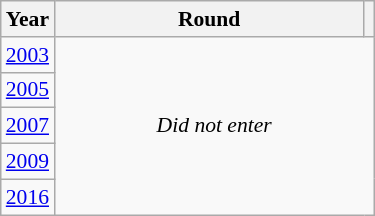<table class="wikitable" style="text-align: center; font-size:90%">
<tr>
<th>Year</th>
<th style="width:200px">Round</th>
<th></th>
</tr>
<tr>
<td><a href='#'>2003</a></td>
<td colspan="2" rowspan="5"><em>Did not enter</em></td>
</tr>
<tr>
<td><a href='#'>2005</a></td>
</tr>
<tr>
<td><a href='#'>2007</a></td>
</tr>
<tr>
<td><a href='#'>2009</a></td>
</tr>
<tr>
<td><a href='#'>2016</a></td>
</tr>
</table>
